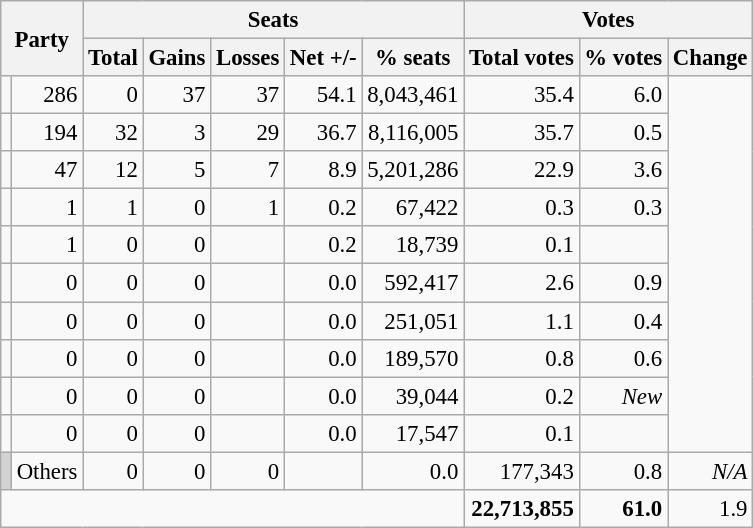<table class="wikitable " style="text-align:right; font-size:95%;">
<tr>
<th colspan="2" rowspan="2">Party</th>
<th colspan="5">Seats</th>
<th colspan="3">Votes</th>
</tr>
<tr>
<th>Total</th>
<th>Gains</th>
<th>Losses</th>
<th>Net +/-</th>
<th>% seats</th>
<th>Total votes</th>
<th>% votes</th>
<th>Change</th>
</tr>
<tr>
<td></td>
<td align="right">286</td>
<td align="right">0</td>
<td align="right">37</td>
<td align="right">37</td>
<td align="right">54.1</td>
<td align="right">8,043,461</td>
<td align="right">35.4</td>
<td align="right">6.0</td>
</tr>
<tr>
<td></td>
<td align="right">194</td>
<td align="right">32</td>
<td align="right">3</td>
<td align="right">29</td>
<td align="right">36.7</td>
<td align="right">8,116,005</td>
<td align="right">35.7</td>
<td align="right">0.5</td>
</tr>
<tr>
<td></td>
<td align="right">47</td>
<td align="right">12</td>
<td align="right">5</td>
<td align="right">7</td>
<td align="right">8.9</td>
<td align="right">5,201,286</td>
<td align="right">22.9</td>
<td align="right">3.6</td>
</tr>
<tr>
<td></td>
<td align="right">1</td>
<td align="right">1</td>
<td align="right">0</td>
<td align="right">1</td>
<td align="right">0.2</td>
<td align="right">67,422</td>
<td align="right">0.3</td>
<td align="right">0.3</td>
</tr>
<tr>
<td></td>
<td align="right">1</td>
<td align="right">0</td>
<td align="right">0</td>
<td align="right"></td>
<td align="right">0.2</td>
<td align="right">18,739</td>
<td align="right">0.1</td>
<td align="right"></td>
</tr>
<tr>
<td></td>
<td align="right">0</td>
<td align="right">0</td>
<td align="right">0</td>
<td align="right"></td>
<td align="right">0.0</td>
<td align="right">592,417</td>
<td align="right">2.6</td>
<td align="right">0.9</td>
</tr>
<tr>
<td></td>
<td align="right">0</td>
<td align="right">0</td>
<td align="right">0</td>
<td align="right"></td>
<td align="right">0.0</td>
<td align="right">251,051</td>
<td align="right">1.1</td>
<td align="right">0.4</td>
</tr>
<tr>
<td></td>
<td align="right">0</td>
<td align="right">0</td>
<td align="right">0</td>
<td align="right"></td>
<td align="right">0.0</td>
<td align="right">189,570</td>
<td align="right">0.8</td>
<td align="right">0.6</td>
</tr>
<tr>
<td></td>
<td align="right">0</td>
<td align="right">0</td>
<td align="right">0</td>
<td align="right"></td>
<td align="right">0.0</td>
<td align="right">39,044</td>
<td align="right">0.2</td>
<td align="right"><em>New</em></td>
</tr>
<tr>
<td></td>
<td align="right">0</td>
<td align="right">0</td>
<td align="right">0</td>
<td align="right"></td>
<td align="right">0.0</td>
<td align="right">17,547</td>
<td align="right">0.1</td>
<td align="right"></td>
</tr>
<tr>
<td bgcolor="lightgrey"></td>
<td align="left">Others</td>
<td align="right">0</td>
<td align="right">0</td>
<td align="right">0</td>
<td align="right"></td>
<td align="right">0.0</td>
<td align="right">177,343</td>
<td align="right">0.8</td>
<td align="right"><em>N/A</em></td>
</tr>
<tr>
<td colspan="7" rowspan="1" style="text-align:right"></td>
<td align="right"><strong>22,713,855</strong></td>
<td align="right"><strong>61.0</strong></td>
<td align="right">1.9</td>
</tr>
</table>
